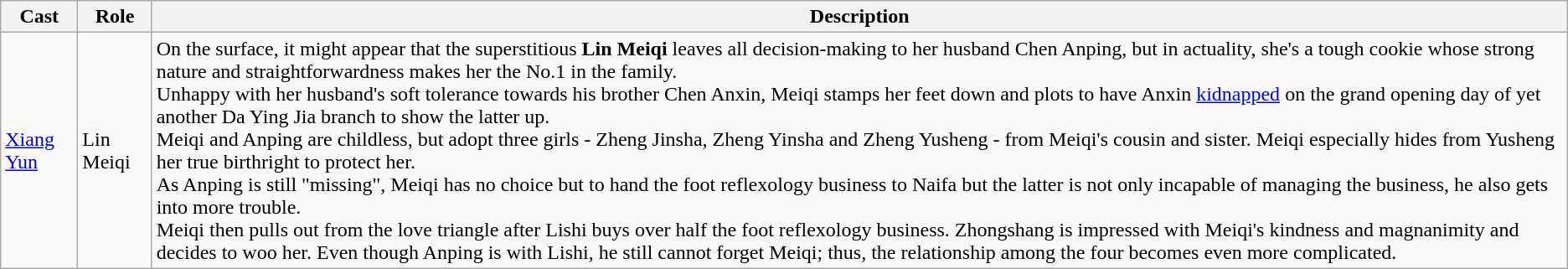<table class="wikitable">
<tr>
<th>Cast</th>
<th>Role</th>
<th>Description</th>
</tr>
<tr>
<td><a href='#'>Xiang Yun</a></td>
<td>Lin Meiqi</td>
<td>On the surface, it might appear that the superstitious <strong>Lin Meiqi</strong> leaves all decision-making to her husband Chen Anping, but in actuality, she's a tough cookie whose strong nature and straightforwardness makes her the No.1 in the family.<br>Unhappy with her husband's soft tolerance towards his brother Chen Anxin, Meiqi stamps her feet down and plots to have Anxin <a href='#'>kidnapped</a> on the grand opening day of yet another Da Ying Jia branch to show the latter up.<br>Meiqi and Anping are childless, but adopt three girls - Zheng Jinsha, Zheng Yinsha and Zheng Yusheng - from Meiqi's cousin and sister. Meiqi especially hides from Yusheng her true birthright to protect her.<br>As Anping is still "missing", Meiqi has no choice but to hand the foot reflexology business to Naifa but the latter is not only incapable of managing the business, he also gets into more trouble.<br>Meiqi then pulls out from the love triangle after Lishi buys over half the foot reflexology business. Zhongshang is impressed with Meiqi's kindness and magnanimity and decides to woo her. Even though Anping is with Lishi, he still cannot forget Meiqi; thus, the relationship among the four becomes even more complicated.</td>
</tr>
</table>
